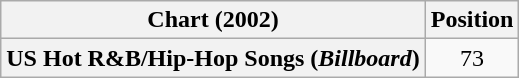<table class="wikitable plainrowheaders" style="text-align:center">
<tr>
<th scope="col">Chart (2002)</th>
<th scope="col">Position</th>
</tr>
<tr>
<th scope="row">US Hot R&B/Hip-Hop Songs (<em>Billboard</em>)</th>
<td>73</td>
</tr>
</table>
